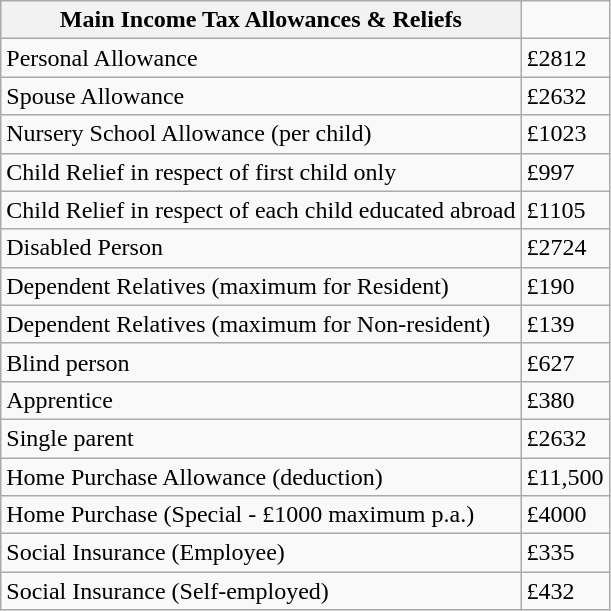<table class="wikitable">
<tr>
<th>Main Income Tax Allowances & Reliefs</th>
</tr>
<tr>
<td>Personal Allowance</td>
<td>£2812</td>
</tr>
<tr>
<td>Spouse Allowance</td>
<td>£2632</td>
</tr>
<tr>
<td>Nursery School Allowance (per child)</td>
<td>£1023</td>
</tr>
<tr>
<td>Child Relief in respect of first child only</td>
<td>£997</td>
</tr>
<tr>
<td>Child Relief in respect of each child educated abroad</td>
<td>£1105</td>
</tr>
<tr>
<td>Disabled Person</td>
<td>£2724</td>
</tr>
<tr>
<td>Dependent Relatives (maximum for Resident)</td>
<td>£190</td>
</tr>
<tr>
<td>Dependent Relatives (maximum for Non-resident)</td>
<td>£139</td>
</tr>
<tr>
<td>Blind person</td>
<td>£627</td>
</tr>
<tr>
<td>Apprentice</td>
<td>£380</td>
</tr>
<tr>
<td>Single parent</td>
<td>£2632</td>
</tr>
<tr>
<td>Home Purchase Allowance (deduction)</td>
<td>£11,500</td>
</tr>
<tr>
<td>Home Purchase (Special - £1000 maximum p.a.)</td>
<td>£4000</td>
</tr>
<tr>
<td>Social Insurance (Employee)</td>
<td>£335</td>
</tr>
<tr>
<td>Social Insurance (Self-employed)</td>
<td>£432</td>
</tr>
</table>
